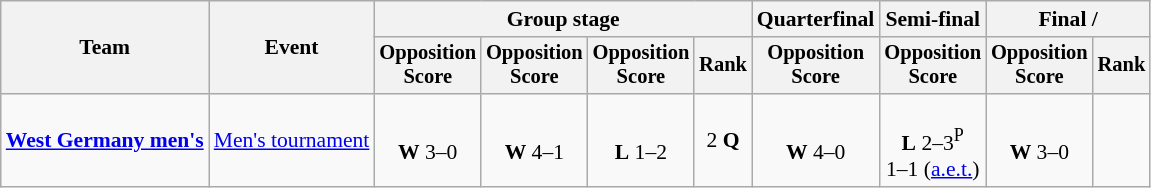<table class="wikitable" style="font-size:90%">
<tr>
<th rowspan=2>Team</th>
<th rowspan=2>Event</th>
<th colspan=4>Group stage</th>
<th>Quarterfinal</th>
<th>Semi-final</th>
<th colspan=2>Final / </th>
</tr>
<tr style="font-size:95%">
<th>Opposition<br>Score</th>
<th>Opposition<br>Score</th>
<th>Opposition<br>Score</th>
<th>Rank</th>
<th>Opposition<br>Score</th>
<th>Opposition<br>Score</th>
<th>Opposition<br>Score</th>
<th>Rank</th>
</tr>
<tr align=center>
<td align=left><strong><a href='#'>West Germany men's</a></strong></td>
<td align=left><a href='#'>Men's tournament</a></td>
<td><br><strong>W</strong> 3–0</td>
<td><br><strong>W</strong> 4–1</td>
<td><br><strong>L</strong> 1–2</td>
<td>2 <strong>Q</strong></td>
<td><br><strong>W</strong> 4–0</td>
<td><br><strong>L</strong> 2–3<sup>P</sup><br>1–1 (<a href='#'>a.e.t.</a>)</td>
<td><br><strong>W</strong> 3–0</td>
<td></td>
</tr>
</table>
